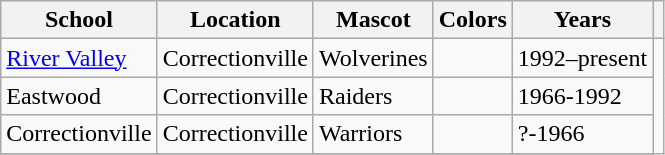<table class="wikitable">
<tr>
<th>School</th>
<th>Location</th>
<th>Mascot</th>
<th>Colors</th>
<th>Years</th>
<th></th>
</tr>
<tr>
<td><a href='#'>River Valley</a></td>
<td>Correctionville</td>
<td>Wolverines</td>
<td> </td>
<td>1992–present</td>
</tr>
<tr>
<td>Eastwood</td>
<td>Correctionville</td>
<td>Raiders</td>
<td>  </td>
<td>1966-1992</td>
</tr>
<tr>
<td>Correctionville</td>
<td>Correctionville</td>
<td>Warriors</td>
<td> </td>
<td>?-1966</td>
</tr>
<tr>
</tr>
</table>
